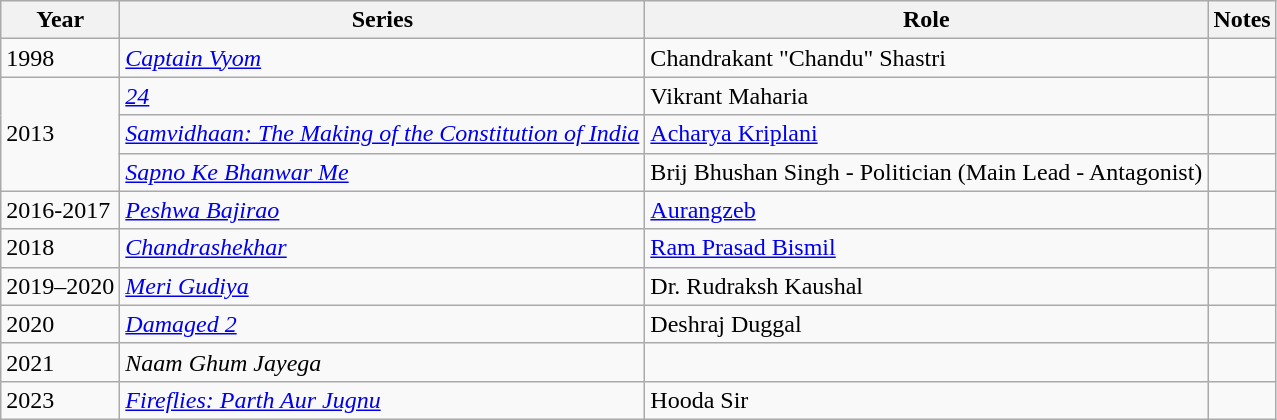<table class="wikitable sortable">
<tr>
<th>Year</th>
<th>Series</th>
<th>Role</th>
<th>Notes</th>
</tr>
<tr>
<td>1998</td>
<td><em><a href='#'>Captain Vyom</a></em></td>
<td>Chandrakant "Chandu" Shastri</td>
<td></td>
</tr>
<tr>
<td rowspan="3">2013</td>
<td><em><a href='#'>24</a></em></td>
<td>Vikrant Maharia</td>
<td></td>
</tr>
<tr>
<td><em><a href='#'>Samvidhaan: The Making of the Constitution of India</a></em></td>
<td><a href='#'>Acharya Kriplani</a></td>
<td></td>
</tr>
<tr>
<td><em><a href='#'>Sapno Ke Bhanwar Me</a></em></td>
<td>Brij Bhushan Singh - Politician (Main Lead - Antagonist)</td>
<td></td>
</tr>
<tr>
<td>2016-2017</td>
<td><em><a href='#'>Peshwa Bajirao</a></em></td>
<td><a href='#'>Aurangzeb</a></td>
<td></td>
</tr>
<tr>
<td>2018</td>
<td><em><a href='#'>Chandrashekhar</a></em></td>
<td><a href='#'>Ram Prasad Bismil</a></td>
<td></td>
</tr>
<tr>
<td>2019–2020</td>
<td><em><a href='#'>Meri Gudiya</a></em></td>
<td>Dr. Rudraksh Kaushal</td>
<td></td>
</tr>
<tr>
<td>2020</td>
<td><em><a href='#'>Damaged 2</a></em></td>
<td>Deshraj Duggal</td>
<td></td>
</tr>
<tr>
<td>2021</td>
<td><em>Naam Ghum Jayega</em></td>
<td></td>
<td></td>
</tr>
<tr>
<td>2023</td>
<td><em><a href='#'>Fireflies: Parth Aur Jugnu</a></em></td>
<td>Hooda Sir</td>
<td></td>
</tr>
</table>
